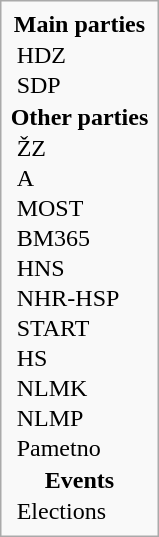<table style="float; margin-left: 1em; margin-bottom: 0.5em" class="infobox">
<tr>
<td style="text-align: center"><span><strong>Main parties</strong></span></td>
</tr>
<tr>
<td style="padding: 0 5px;"> HDZ</td>
</tr>
<tr>
<td style="padding: 0 5px;"> SDP</td>
</tr>
<tr>
<td style="text-align: center"><span><strong>Other parties</strong></span></td>
</tr>
<tr>
<td style="padding: 0 5px;"> ŽZ</td>
</tr>
<tr>
<td style="padding: 0 5px;"> A</td>
</tr>
<tr>
<td style="padding: 0 5px;"> MOST</td>
</tr>
<tr>
<td style="padding: 0 5px;"> BM365</td>
</tr>
<tr>
<td style="padding: 0 5px;"> HNS</td>
</tr>
<tr>
<td style="padding: 0 5px;"> NHR-HSP</td>
</tr>
<tr>
<td style="padding: 0 5px;"> START</td>
</tr>
<tr>
<td style="padding: 0 5px;"> HS</td>
</tr>
<tr>
<td style="padding: 0 5px;"> NLMK</td>
</tr>
<tr>
<td style="padding: 0 5px;"> NLMP</td>
</tr>
<tr>
<td style="padding: 0 5px;"> Pametno</td>
</tr>
<tr>
<td style="text-align: center"><span><strong>Events</strong></span></td>
</tr>
<tr>
<td style="padding: 0 5px;"> Elections</td>
</tr>
<tr>
</tr>
</table>
